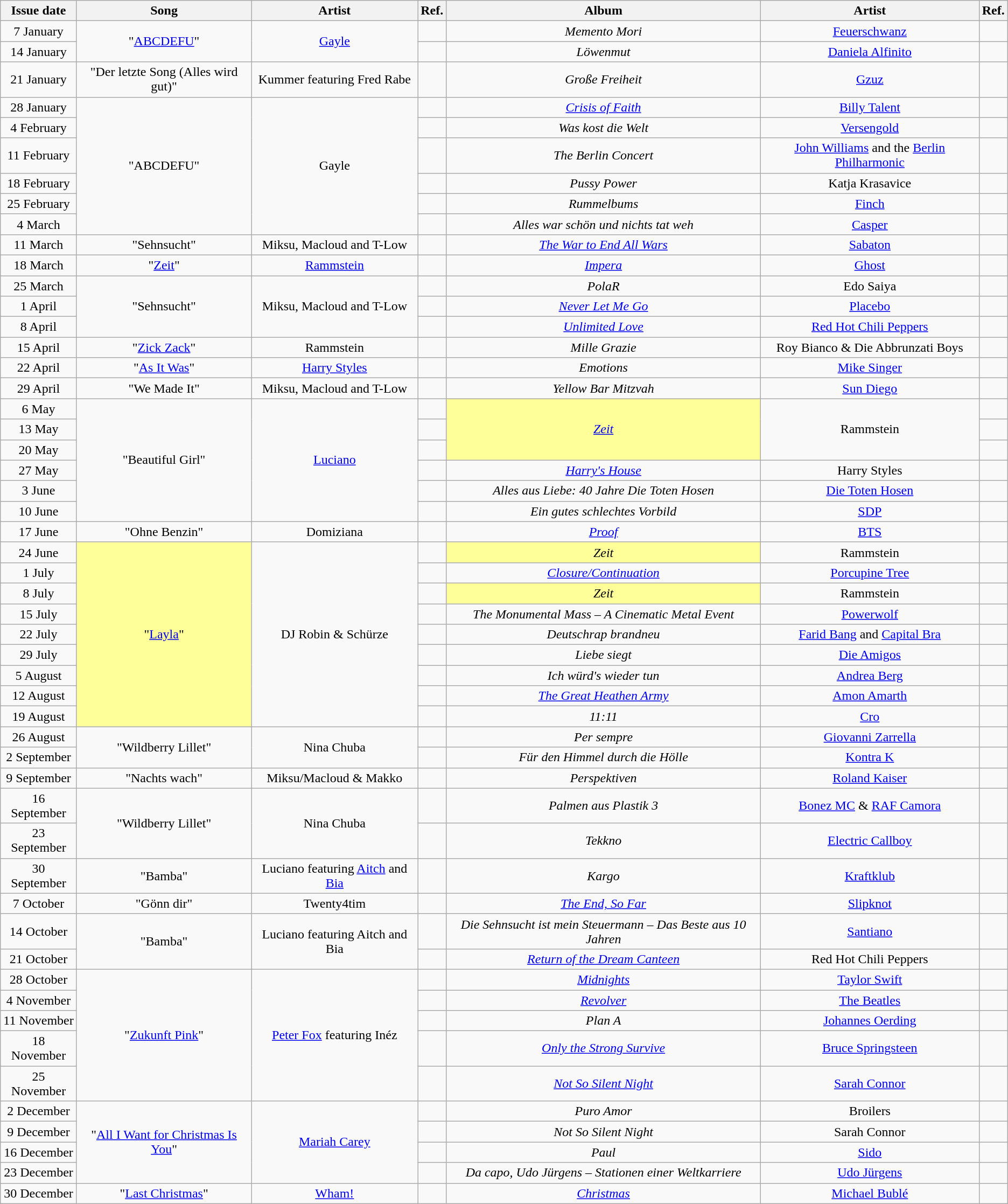<table class="wikitable plainrowheaders" style="text-align:center">
<tr>
<th scope="col">Issue date</th>
<th scope="col">Song</th>
<th scope="col">Artist</th>
<th scope="col">Ref.</th>
<th scope="col">Album</th>
<th scope="col">Artist</th>
<th scope="col">Ref.</th>
</tr>
<tr>
<td scope="row">7 January</td>
<td rowspan="2">"<a href='#'>ABCDEFU</a>"</td>
<td rowspan="2"><a href='#'>Gayle</a></td>
<td align="center"></td>
<td><em>Memento Mori</em></td>
<td><a href='#'>Feuerschwanz</a></td>
<td align="center"></td>
</tr>
<tr>
<td scope="row">14 January</td>
<td align="center"></td>
<td><em>Löwenmut</em></td>
<td><a href='#'>Daniela Alfinito</a></td>
<td align="center"></td>
</tr>
<tr>
<td scope="row">21 January</td>
<td>"Der letzte Song (Alles wird gut)"</td>
<td>Kummer featuring Fred Rabe</td>
<td align="center"></td>
<td><em>Große Freiheit</em></td>
<td><a href='#'>Gzuz</a></td>
<td align="center"></td>
</tr>
<tr>
<td scope="row">28 January</td>
<td rowspan="6">"ABCDEFU"</td>
<td rowspan="6">Gayle</td>
<td align="center"></td>
<td><em><a href='#'>Crisis of Faith</a></em></td>
<td><a href='#'>Billy Talent</a></td>
<td align="center"></td>
</tr>
<tr>
<td scope="row">4 February</td>
<td align="center"></td>
<td><em>Was kost die Welt</em></td>
<td><a href='#'>Versengold</a></td>
<td align="center"></td>
</tr>
<tr>
<td scope="row">11 February</td>
<td align="center"></td>
<td><em>The Berlin Concert</em></td>
<td><a href='#'>John Williams</a> and the <a href='#'>Berlin Philharmonic</a></td>
<td align="center"></td>
</tr>
<tr>
<td scope="row">18 February</td>
<td align="center"></td>
<td><em>Pussy Power</em></td>
<td>Katja Krasavice</td>
<td align="center"></td>
</tr>
<tr>
<td scope="row">25 February</td>
<td align="center"></td>
<td><em>Rummelbums</em></td>
<td><a href='#'>Finch</a></td>
<td align="center"></td>
</tr>
<tr>
<td scope="row">4 March</td>
<td align="center"></td>
<td><em>Alles war schön und nichts tat weh</em></td>
<td><a href='#'>Casper</a></td>
<td align="center"></td>
</tr>
<tr>
<td scope="row">11 March</td>
<td>"Sehnsucht"</td>
<td>Miksu, Macloud and T-Low</td>
<td align="center"></td>
<td><em><a href='#'>The War to End All Wars</a></em></td>
<td><a href='#'>Sabaton</a></td>
<td align="center"></td>
</tr>
<tr>
<td scope="row">18 March</td>
<td>"<a href='#'>Zeit</a>"</td>
<td><a href='#'>Rammstein</a></td>
<td align="center"></td>
<td><em><a href='#'>Impera</a></em></td>
<td><a href='#'>Ghost</a></td>
<td align="center"></td>
</tr>
<tr>
<td scope="row">25 March</td>
<td rowspan="3">"Sehnsucht"</td>
<td rowspan="3">Miksu, Macloud and T-Low</td>
<td align="center"></td>
<td><em>PolaR</em></td>
<td>Edo Saiya</td>
<td align="center"></td>
</tr>
<tr>
<td scope="row">1 April</td>
<td align="center"></td>
<td><em><a href='#'>Never Let Me Go</a></em></td>
<td><a href='#'>Placebo</a></td>
<td align="center"></td>
</tr>
<tr>
<td scope="row">8 April</td>
<td align="center"></td>
<td><em><a href='#'>Unlimited Love</a></em></td>
<td><a href='#'>Red Hot Chili Peppers</a></td>
<td align="center"></td>
</tr>
<tr>
<td scope="row">15 April</td>
<td>"<a href='#'>Zick Zack</a>"</td>
<td>Rammstein</td>
<td align="center"></td>
<td><em>Mille Grazie</em></td>
<td>Roy Bianco & Die Abbrunzati Boys</td>
<td align="center"></td>
</tr>
<tr>
<td scope="row">22 April</td>
<td>"<a href='#'>As It Was</a>"</td>
<td><a href='#'>Harry Styles</a></td>
<td align="center"></td>
<td><em>Emotions</em></td>
<td><a href='#'>Mike Singer</a></td>
<td align="center"></td>
</tr>
<tr>
<td scope="row">29 April</td>
<td>"We Made It"</td>
<td>Miksu, Macloud and T-Low</td>
<td align="center"></td>
<td><em>Yellow Bar Mitzvah</em></td>
<td><a href='#'>Sun Diego</a></td>
<td align="center"></td>
</tr>
<tr>
<td scope="row">6 May</td>
<td rowspan="6">"Beautiful Girl"</td>
<td rowspan="6"><a href='#'>Luciano</a></td>
<td align="center"></td>
<td bgcolor=#FFFF99 rowspan="3"><em><a href='#'>Zeit</a></em> </td>
<td rowspan="3">Rammstein</td>
<td align="center"></td>
</tr>
<tr>
<td scope="row">13 May</td>
<td align="center"></td>
<td align="center"></td>
</tr>
<tr>
<td scope="row">20 May</td>
<td align="center"></td>
<td align="center"></td>
</tr>
<tr>
<td scope="row">27 May</td>
<td align="center"></td>
<td><em><a href='#'>Harry's House</a></em></td>
<td>Harry Styles</td>
<td align="center"></td>
</tr>
<tr>
<td scope="row">3 June</td>
<td align="center"></td>
<td><em>Alles aus Liebe: 40 Jahre Die Toten Hosen</em></td>
<td><a href='#'>Die Toten Hosen</a></td>
<td align="center"></td>
</tr>
<tr>
<td scope="row">10 June</td>
<td align="center"></td>
<td><em>Ein gutes schlechtes Vorbild</em></td>
<td><a href='#'>SDP</a></td>
<td align="center"></td>
</tr>
<tr>
<td scope="row">17 June</td>
<td>"Ohne Benzin"</td>
<td>Domiziana</td>
<td align="center"></td>
<td><em><a href='#'>Proof</a></em></td>
<td><a href='#'>BTS</a></td>
<td align="center"></td>
</tr>
<tr>
<td scope="row">24 June</td>
<td bgcolor=#FFFF99  rowspan="9">"<a href='#'>Layla</a>" </td>
<td rowspan="9">DJ Robin & Schürze</td>
<td align="center"></td>
<td bgcolor=#FFFF99><em>Zeit</em> </td>
<td>Rammstein</td>
<td align="center"></td>
</tr>
<tr>
<td scope="row">1 July</td>
<td align="center"></td>
<td><em><a href='#'>Closure/Continuation</a></em></td>
<td><a href='#'>Porcupine Tree</a></td>
<td align="center"></td>
</tr>
<tr>
<td scope="row">8 July</td>
<td align="center"></td>
<td bgcolor=#FFFF99><em>Zeit</em> </td>
<td>Rammstein</td>
<td align="center"></td>
</tr>
<tr>
<td scope="row">15 July</td>
<td align="center"></td>
<td><em>The Monumental Mass – A Cinematic Metal Event</em></td>
<td><a href='#'>Powerwolf</a></td>
<td align="center"></td>
</tr>
<tr>
<td scope="row">22 July</td>
<td align="center"></td>
<td><em>Deutschrap brandneu</em></td>
<td><a href='#'>Farid Bang</a> and <a href='#'>Capital Bra</a></td>
<td align="center"></td>
</tr>
<tr>
<td scope="row">29 July</td>
<td align="center"></td>
<td><em>Liebe siegt</em></td>
<td><a href='#'>Die Amigos</a></td>
<td align="center"></td>
</tr>
<tr>
<td scope="row">5 August</td>
<td align="center"></td>
<td><em>Ich würd's wieder tun</em></td>
<td><a href='#'>Andrea Berg</a></td>
<td align="center"></td>
</tr>
<tr>
<td scope="row">12 August</td>
<td align="center"></td>
<td><em><a href='#'>The Great Heathen Army</a></em></td>
<td><a href='#'>Amon Amarth</a></td>
<td align="center"></td>
</tr>
<tr>
<td scope="row">19 August</td>
<td align="center"></td>
<td><em>11:11</em></td>
<td><a href='#'>Cro</a></td>
<td align="center"></td>
</tr>
<tr>
<td scope="row">26 August</td>
<td rowspan="2">"Wildberry Lillet"</td>
<td rowspan="2">Nina Chuba</td>
<td align="center"></td>
<td><em>Per sempre</em></td>
<td><a href='#'>Giovanni Zarrella</a></td>
<td align="center"></td>
</tr>
<tr>
<td scope="row">2 September</td>
<td align="center"></td>
<td><em>Für den Himmel durch die Hölle</em></td>
<td><a href='#'>Kontra K</a></td>
<td align="center"></td>
</tr>
<tr>
<td scope="row">9 September</td>
<td>"Nachts wach"</td>
<td>Miksu/Macloud & Makko</td>
<td align="center"></td>
<td><em>Perspektiven</em></td>
<td><a href='#'>Roland Kaiser</a></td>
<td align="center"></td>
</tr>
<tr>
<td scope="row">16 September</td>
<td rowspan="2">"Wildberry Lillet"</td>
<td rowspan="2">Nina Chuba</td>
<td align="center"></td>
<td><em>Palmen aus Plastik 3</em></td>
<td><a href='#'>Bonez MC</a> & <a href='#'>RAF Camora</a></td>
<td align="center"></td>
</tr>
<tr>
<td scope="row">23 September</td>
<td align="center"></td>
<td><em>Tekkno</em></td>
<td><a href='#'>Electric Callboy</a></td>
<td align="center"></td>
</tr>
<tr>
<td scope="row">30 September</td>
<td>"Bamba"</td>
<td>Luciano featuring <a href='#'>Aitch</a> and <a href='#'>Bia</a></td>
<td align="center"></td>
<td><em>Kargo</em></td>
<td><a href='#'>Kraftklub</a></td>
<td align="center"></td>
</tr>
<tr>
<td scope="row">7 October</td>
<td>"Gönn dir"</td>
<td>Twenty4tim</td>
<td align="center"></td>
<td><em><a href='#'>The End, So Far</a></em></td>
<td><a href='#'>Slipknot</a></td>
<td align="center"></td>
</tr>
<tr>
<td scope="row">14 October</td>
<td rowspan="2">"Bamba"</td>
<td rowspan="2">Luciano featuring Aitch and Bia</td>
<td align="center"></td>
<td><em>Die Sehnsucht ist mein Steuermann – Das Beste aus 10 Jahren</em></td>
<td><a href='#'>Santiano</a></td>
<td align="center"></td>
</tr>
<tr>
<td scope="row">21 October</td>
<td align="center"></td>
<td><em><a href='#'>Return of the Dream Canteen</a></em></td>
<td>Red Hot Chili Peppers</td>
<td align="center"></td>
</tr>
<tr>
<td scope="row">28 October</td>
<td rowspan="5">"<a href='#'>Zukunft Pink</a>"</td>
<td rowspan="5"><a href='#'>Peter Fox</a> featuring Inéz</td>
<td align="center"></td>
<td><em><a href='#'>Midnights</a></em></td>
<td><a href='#'>Taylor Swift</a></td>
<td align="center"></td>
</tr>
<tr>
<td scope="row">4 November</td>
<td align="center"></td>
<td><em><a href='#'>Revolver</a></em></td>
<td><a href='#'>The Beatles</a></td>
<td align="center"></td>
</tr>
<tr>
<td scope="row">11 November</td>
<td align="center"></td>
<td><em>Plan A</em></td>
<td><a href='#'>Johannes Oerding</a></td>
<td align="center"></td>
</tr>
<tr>
<td scope="row">18 November</td>
<td align="center"></td>
<td><em><a href='#'>Only the Strong Survive</a></em></td>
<td><a href='#'>Bruce Springsteen</a></td>
<td align="center"></td>
</tr>
<tr>
<td scope="row">25 November</td>
<td align="center"></td>
<td><em><a href='#'>Not So Silent Night</a></em></td>
<td><a href='#'>Sarah Connor</a></td>
<td align="center"></td>
</tr>
<tr>
<td scope="row">2 December</td>
<td rowspan="4">"<a href='#'>All I Want for Christmas Is You</a>"</td>
<td rowspan="4"><a href='#'>Mariah Carey</a></td>
<td align="center"></td>
<td><em>Puro Amor</em></td>
<td>Broilers</td>
<td align="center"></td>
</tr>
<tr>
<td scope="row">9 December</td>
<td align="center"></td>
<td><em>Not So Silent Night</em></td>
<td>Sarah Connor</td>
<td align="center"></td>
</tr>
<tr>
<td scope="row">16 December</td>
<td align="center"></td>
<td><em>Paul</em></td>
<td><a href='#'>Sido</a></td>
<td align="center"></td>
</tr>
<tr>
<td scope="row">23 December</td>
<td align="center"></td>
<td><em>Da capo, Udo Jürgens – Stationen einer Weltkarriere</em></td>
<td><a href='#'>Udo Jürgens</a></td>
<td align="center"></td>
</tr>
<tr>
<td scope="row">30 December</td>
<td>"<a href='#'>Last Christmas</a>"</td>
<td><a href='#'>Wham!</a></td>
<td align="center"></td>
<td><em><a href='#'>Christmas</a></em></td>
<td><a href='#'>Michael Bublé</a></td>
<td align="center"></td>
</tr>
</table>
